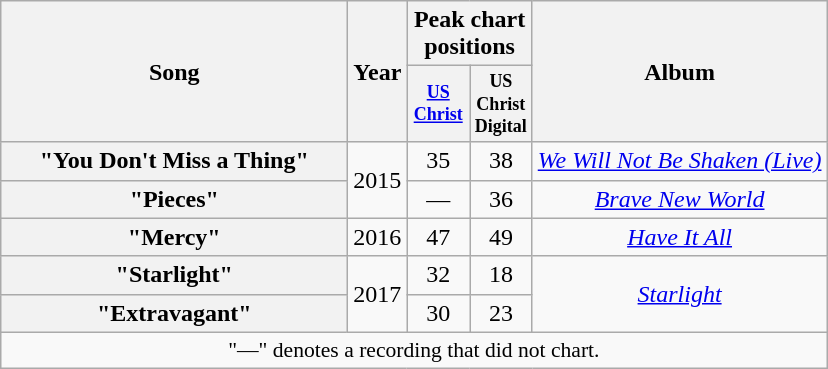<table class="wikitable plainrowheaders" style="text-align:center;">
<tr>
<th rowspan="2" style="width:14em;">Song</th>
<th rowspan="2">Year</th>
<th colspan="2" scope="col">Peak chart positions</th>
<th rowspan="2">Album</th>
</tr>
<tr style="font-size:smaller;">
<th scope="col" style="width:3em;font-size:90%;"><a href='#'>US<br>Christ</a><br></th>
<th scope="col" style="width:3em;font-size:90%;">US Christ Digital<br></th>
</tr>
<tr>
<th scope="row">"You Don't Miss a Thing"<br></th>
<td rowspan="2">2015</td>
<td>35<br></td>
<td>38<br></td>
<td><em><a href='#'>We Will Not Be Shaken (Live)</a></em></td>
</tr>
<tr>
<th scope="row">"Pieces"</th>
<td>—</td>
<td>36</td>
<td><em><a href='#'>Brave New World</a></em></td>
</tr>
<tr>
<th scope="row">"Mercy"<br></th>
<td>2016</td>
<td>47<br></td>
<td>49<br></td>
<td><em><a href='#'>Have It All</a></em></td>
</tr>
<tr>
<th scope="row">"Starlight"<br></th>
<td rowspan="2">2017</td>
<td>32</td>
<td>18</td>
<td rowspan="2"><em><a href='#'>Starlight</a></em></td>
</tr>
<tr>
<th scope="row">"Extravagant"<br></th>
<td>30</td>
<td>23</td>
</tr>
<tr>
<td colspan="5" style="font-size:90%">"—" denotes a recording that did not chart.</td>
</tr>
</table>
